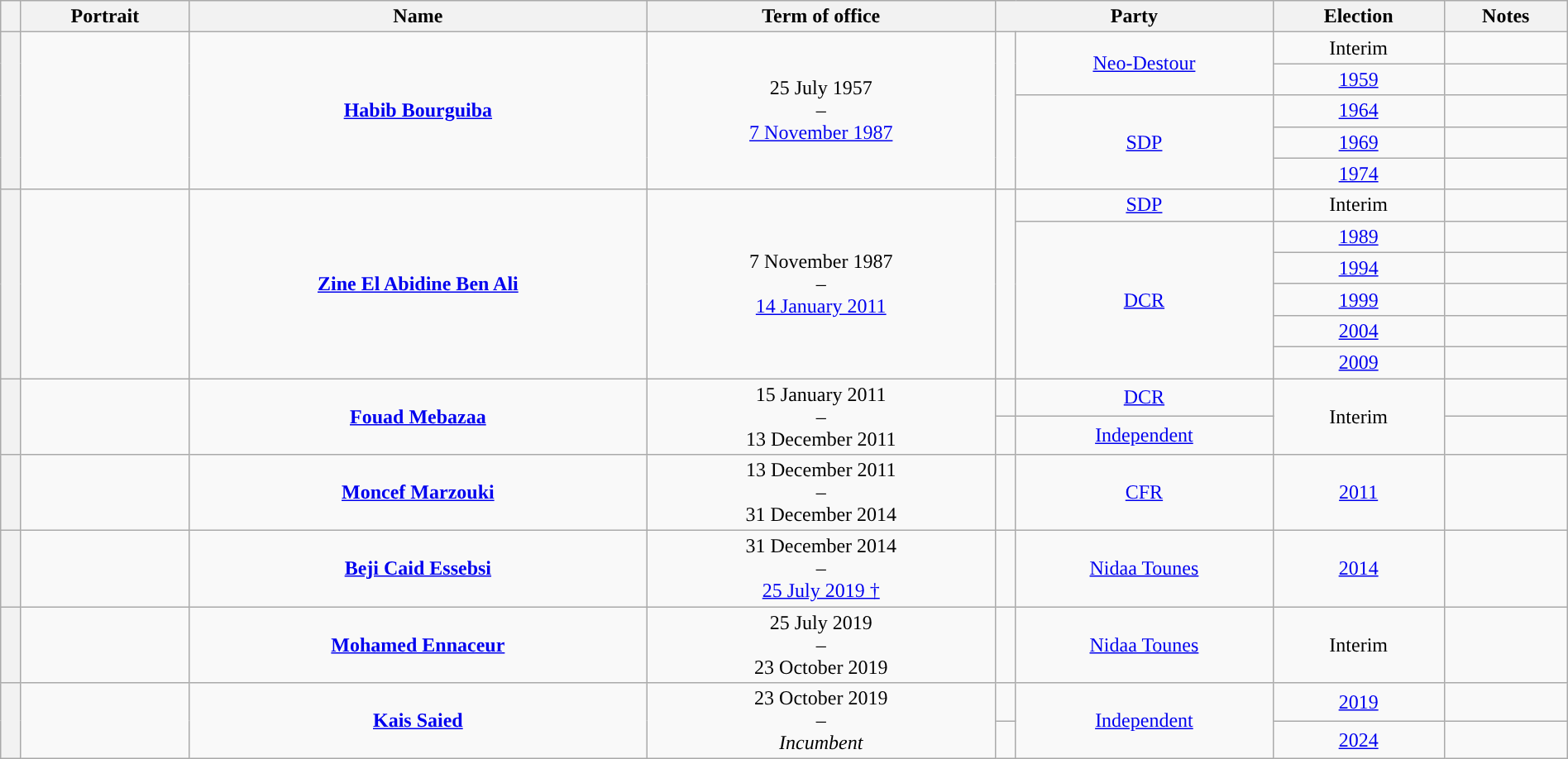<table class="wikitable" width="100%" style="text-align: center;">
<tr>
<th></th>
<th>Portrait</th>
<th>Name<br></th>
<th>Term of office</th>
<th colspan="2">Party</th>
<th>Election</th>
<th>Notes</th>
</tr>
<tr>
<th rowspan="5"></th>
<td rowspan="5"></td>
<td rowspan="5"><strong><a href='#'>Habib Bourguiba</a></strong><br></td>
<td rowspan="5"><span>25 July 1957</span><br>–<br><span><a href='#'>7 November 1987</a></span></td>
<td rowspan="5" style="background: "></td>
<td rowspan="2"><a href='#'>Neo-Destour</a></td>
<td>Interim</td>
<td></td>
</tr>
<tr>
<td><a href='#'>1959</a></td>
<td></td>
</tr>
<tr>
<td rowspan="3"><a href='#'>SDP</a></td>
<td><a href='#'>1964</a></td>
<td></td>
</tr>
<tr>
<td><a href='#'>1969</a></td>
<td></td>
</tr>
<tr>
<td><a href='#'>1974</a></td>
<td></td>
</tr>
<tr>
<th rowspan="6"></th>
<td rowspan="6"></td>
<td rowspan="6"><strong><a href='#'>Zine El Abidine Ben Ali</a></strong><br></td>
<td rowspan="6"><span>7 November 1987</span><br>–<br><span><a href='#'>14 January 2011</a></span></td>
<td rowspan="6" style="background: "></td>
<td><a href='#'>SDP</a></td>
<td>Interim</td>
<td></td>
</tr>
<tr>
<td rowspan="5"><a href='#'>DCR</a></td>
<td><a href='#'>1989</a></td>
<td></td>
</tr>
<tr>
<td><a href='#'>1994</a></td>
<td></td>
</tr>
<tr>
<td><a href='#'>1999</a></td>
<td></td>
</tr>
<tr>
<td><a href='#'>2004</a></td>
<td></td>
</tr>
<tr>
<td><a href='#'>2009</a></td>
<td></td>
</tr>
<tr>
<th rowspan="2"></th>
<td rowspan="2"></td>
<td rowspan="2"><strong><a href='#'>Fouad Mebazaa</a></strong><br></td>
<td rowspan="2"><span>15 January 2011</span><br>–<br><span>13 December 2011</span></td>
<td style="background: "></td>
<td><a href='#'>DCR</a></td>
<td rowspan="2">Interim</td>
<td></td>
</tr>
<tr>
<td style="background: "></td>
<td><a href='#'>Independent</a></td>
<td></td>
</tr>
<tr>
<th></th>
<td></td>
<td><strong><a href='#'>Moncef Marzouki</a></strong><br></td>
<td><span>13 December 2011</span><br>–<br><span>31 December 2014</span></td>
<td style="background: "></td>
<td><a href='#'>CFR</a></td>
<td><a href='#'>2011</a></td>
<td></td>
</tr>
<tr>
<th></th>
<td></td>
<td><strong><a href='#'>Beji Caid Essebsi</a></strong><br></td>
<td><span>31 December 2014</span><br>–<br><a href='#'>25 July 2019 †</a></td>
<td style="background: "></td>
<td><a href='#'>Nidaa Tounes</a></td>
<td><a href='#'>2014</a></td>
<td></td>
</tr>
<tr>
<th></th>
<td></td>
<td><strong><a href='#'>Mohamed Ennaceur</a></strong><br></td>
<td><span>25 July 2019</span><br>–<br>23 October 2019</td>
<td style="background: "></td>
<td><a href='#'>Nidaa Tounes</a></td>
<td>Interim</td>
<td></td>
</tr>
<tr>
<th rowspan="2"></th>
<td rowspan="2"></td>
<td rowspan="2"><strong><a href='#'>Kais Saied</a></strong><br></td>
<td rowspan="2"><span>23 October 2019</span><br>–<br><em>Incumbent</em><br></td>
<td style="background: "></td>
<td rowspan="2"><a href='#'>Independent</a></td>
<td><a href='#'>2019</a></td>
<td></td>
</tr>
<tr>
<td style="background: "></td>
<td><a href='#'>2024</a></td>
<td></td>
</tr>
</table>
